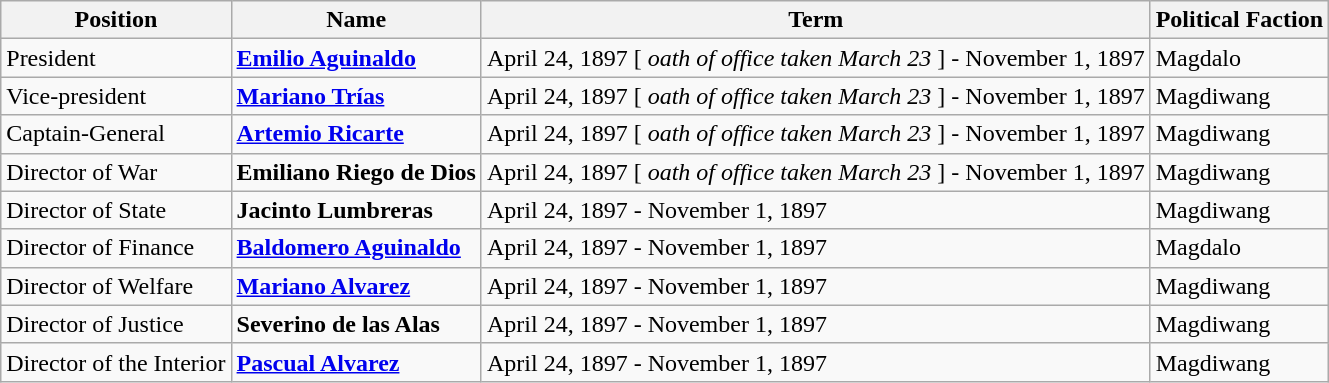<table class=wikitable>
<tr>
<th>Position</th>
<th>Name</th>
<th>Term</th>
<th>Political Faction</th>
</tr>
<tr>
<td>President</td>
<td><strong><a href='#'>Emilio Aguinaldo</a></strong></td>
<td>April 24, 1897 [ <em>oath of office taken March 23</em> ] - November 1, 1897</td>
<td>Magdalo</td>
</tr>
<tr>
<td>Vice-president</td>
<td><strong><a href='#'>Mariano Trías</a></strong></td>
<td>April 24, 1897  [ <em>oath of office taken March 23</em> ] - November 1, 1897</td>
<td>Magdiwang</td>
</tr>
<tr>
<td>Captain-General</td>
<td><strong><a href='#'>Artemio Ricarte</a></strong></td>
<td>April 24, 1897 [ <em>oath of office taken March 23</em> ] - November 1, 1897</td>
<td>Magdiwang</td>
</tr>
<tr>
<td>Director of War</td>
<td><strong>Emiliano Riego de Dios</strong></td>
<td>April 24, 1897  [ <em>oath of office taken March 23</em> ] - November 1, 1897</td>
<td>Magdiwang</td>
</tr>
<tr>
<td>Director of State</td>
<td><strong>Jacinto Lumbreras</strong></td>
<td>April 24, 1897 - November 1, 1897</td>
<td>Magdiwang</td>
</tr>
<tr>
<td>Director of Finance</td>
<td><strong><a href='#'>Baldomero Aguinaldo</a></strong></td>
<td>April 24, 1897 - November 1, 1897</td>
<td>Magdalo</td>
</tr>
<tr>
<td>Director of Welfare</td>
<td><strong><a href='#'>Mariano Alvarez</a></strong></td>
<td>April 24, 1897 - November 1, 1897</td>
<td>Magdiwang</td>
</tr>
<tr>
<td>Director of Justice</td>
<td><strong>Severino de las Alas</strong></td>
<td>April 24, 1897 - November 1, 1897</td>
<td>Magdiwang</td>
</tr>
<tr>
<td>Director of the Interior</td>
<td><strong><a href='#'>Pascual Alvarez</a></strong></td>
<td>April 24, 1897 - November 1, 1897</td>
<td>Magdiwang</td>
</tr>
</table>
